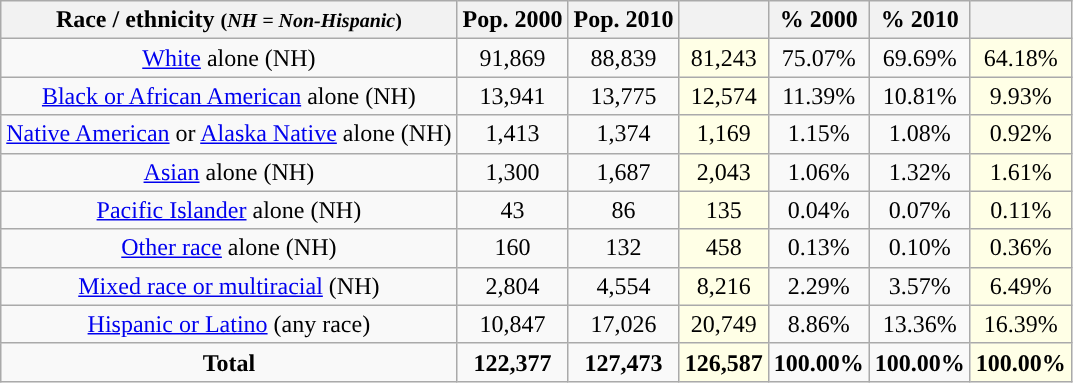<table class="wikitable" style="text-align:center;">
<tr>
<th>Race / ethnicity <small>(<em>NH = Non-Hispanic</em>)</small></th>
<th>Pop. 2000</th>
<th>Pop. 2010</th>
<th></th>
<th>% 2000</th>
<th>% 2010</th>
<th></th>
</tr>
<tr>
<td><a href='#'>White</a> alone (NH)</td>
<td>91,869</td>
<td>88,839</td>
<td style='background: #ffffe6;'>81,243</td>
<td>75.07%</td>
<td>69.69%</td>
<td style='background: #ffffe6;'>64.18%</td>
</tr>
<tr>
<td><a href='#'>Black or African American</a> alone (NH)</td>
<td>13,941</td>
<td>13,775</td>
<td style='background: #ffffe6;'>12,574</td>
<td>11.39%</td>
<td>10.81%</td>
<td style='background: #ffffe6;'>9.93%</td>
</tr>
<tr>
<td><a href='#'>Native American</a> or <a href='#'>Alaska Native</a> alone (NH)</td>
<td>1,413</td>
<td>1,374</td>
<td style='background: #ffffe6;'>1,169</td>
<td>1.15%</td>
<td>1.08%</td>
<td style='background: #ffffe6;'>0.92%</td>
</tr>
<tr>
<td><a href='#'>Asian</a> alone (NH)</td>
<td>1,300</td>
<td>1,687</td>
<td style='background: #ffffe6;'>2,043</td>
<td>1.06%</td>
<td>1.32%</td>
<td style='background: #ffffe6;'>1.61%</td>
</tr>
<tr>
<td><a href='#'>Pacific Islander</a> alone (NH)</td>
<td>43</td>
<td>86</td>
<td style='background: #ffffe6;'>135</td>
<td>0.04%</td>
<td>0.07%</td>
<td style='background: #ffffe6;'>0.11%</td>
</tr>
<tr>
<td><a href='#'>Other race</a> alone (NH)</td>
<td>160</td>
<td>132</td>
<td style='background: #ffffe6;'>458</td>
<td>0.13%</td>
<td>0.10%</td>
<td style='background: #ffffe6;'>0.36%</td>
</tr>
<tr>
<td><a href='#'>Mixed race or multiracial</a> (NH)</td>
<td>2,804</td>
<td>4,554</td>
<td style='background: #ffffe6;'>8,216</td>
<td>2.29%</td>
<td>3.57%</td>
<td style='background: #ffffe6;'>6.49%</td>
</tr>
<tr>
<td><a href='#'>Hispanic or Latino</a> (any race)</td>
<td>10,847</td>
<td>17,026</td>
<td style='background: #ffffe6;'>20,749</td>
<td>8.86%</td>
<td>13.36%</td>
<td style='background: #ffffe6;'>16.39%</td>
</tr>
<tr>
<td><strong>Total</strong></td>
<td><strong>122,377</strong></td>
<td><strong>127,473</strong></td>
<td style='background: #ffffe6;'><strong>126,587</strong></td>
<td><strong>100.00%</strong></td>
<td><strong>100.00%</strong></td>
<td style='background: #ffffe6;'><strong>100.00%</strong></td>
</tr>
</table>
